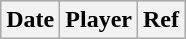<table class="wikitable">
<tr style="background:#ddd; text-align:center;">
<th>Date</th>
<th>Player</th>
<th>Ref</th>
</tr>
</table>
